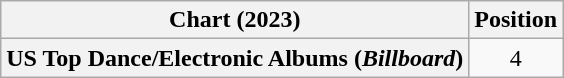<table class="wikitable plainrowheaders" style="text-align:center">
<tr>
<th scope="col">Chart (2023)</th>
<th scope="col">Position</th>
</tr>
<tr>
<th scope="row">US Top Dance/Electronic Albums (<em>Billboard</em>)</th>
<td>4</td>
</tr>
</table>
